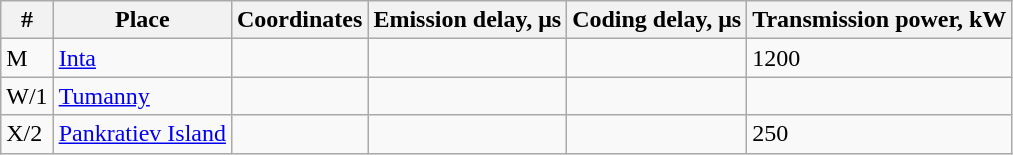<table class="wikitable">
<tr>
<th>#</th>
<th>Place</th>
<th>Coordinates</th>
<th>Emission delay, μs</th>
<th>Coding delay, μs</th>
<th>Transmission power, kW</th>
</tr>
<tr>
<td>M</td>
<td><a href='#'>Inta</a></td>
<td></td>
<td></td>
<td></td>
<td>1200</td>
</tr>
<tr>
<td>W/1</td>
<td><a href='#'>Tumanny</a></td>
<td></td>
<td></td>
<td></td>
<td></td>
</tr>
<tr>
<td>X/2</td>
<td><a href='#'>Pankratiev Island</a></td>
<td></td>
<td></td>
<td></td>
<td>250</td>
</tr>
</table>
